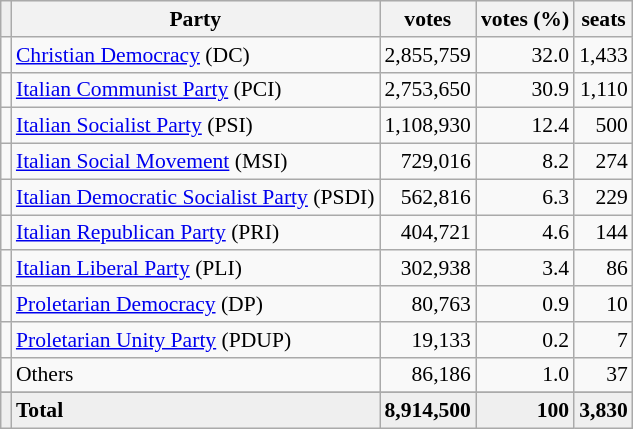<table class="wikitable" style="font-size: 90%;">
<tr bgcolor="EFEFEF">
<td></td>
<th>Party</th>
<th>votes</th>
<th>votes (%)</th>
<th>seats</th>
</tr>
<tr>
<td bgcolor=></td>
<td><a href='#'>Christian Democracy</a> (DC)</td>
<td align=right>2,855,759</td>
<td align=right>32.0</td>
<td align=right>1,433</td>
</tr>
<tr>
<td bgcolor=></td>
<td><a href='#'>Italian Communist Party</a> (PCI)</td>
<td align=right>2,753,650</td>
<td align=right>30.9</td>
<td align=right>1,110</td>
</tr>
<tr>
<td bgcolor=></td>
<td><a href='#'>Italian Socialist Party</a> (PSI)</td>
<td align=right>1,108,930</td>
<td align=right>12.4</td>
<td align=right>500</td>
</tr>
<tr>
<td bgcolor=></td>
<td><a href='#'>Italian Social Movement</a> (MSI)</td>
<td align=right>729,016</td>
<td align=right>8.2</td>
<td align=right>274</td>
</tr>
<tr>
<td bgcolor=></td>
<td><a href='#'>Italian Democratic Socialist Party</a> (PSDI)</td>
<td align=right>562,816</td>
<td align=right>6.3</td>
<td align=right>229</td>
</tr>
<tr>
<td bgcolor=></td>
<td><a href='#'>Italian Republican Party</a> (PRI)</td>
<td align=right>404,721</td>
<td align=right>4.6</td>
<td align=right>144</td>
</tr>
<tr>
<td bgcolor=></td>
<td><a href='#'>Italian Liberal Party</a> (PLI)</td>
<td align=right>302,938</td>
<td align=right>3.4</td>
<td align=right>86</td>
</tr>
<tr>
<td bgcolor=></td>
<td><a href='#'>Proletarian Democracy</a> (DP)</td>
<td align=right>80,763</td>
<td align=right>0.9</td>
<td align=right>10</td>
</tr>
<tr>
<td bgcolor=></td>
<td><a href='#'>Proletarian Unity Party</a> (PDUP)</td>
<td align=right>19,133</td>
<td align=right>0.2</td>
<td align=right>7</td>
</tr>
<tr>
<td bgcolor=></td>
<td>Others</td>
<td align=right>86,186</td>
<td align=right>1.0</td>
<td align=right>37</td>
</tr>
<tr>
</tr>
<tr bgcolor="EFEFEF">
<td></td>
<td align=left><strong>Total</strong></td>
<td align=right><strong>8,914,500</strong></td>
<td align=right><strong>100</strong></td>
<td align=right><strong>3,830</strong></td>
</tr>
</table>
